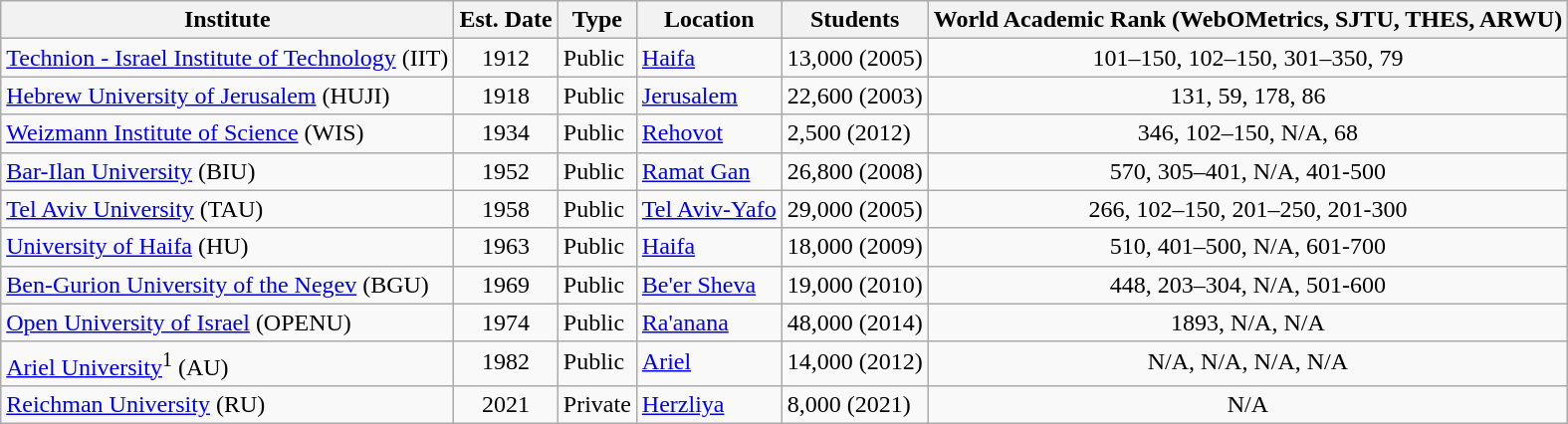<table class="wikitable sortable">
<tr>
<th>Institute</th>
<th>Est. Date</th>
<th>Type</th>
<th>Location</th>
<th>Students</th>
<th>World Academic Rank (WebOMetrics, SJTU, THES, ARWU)</th>
</tr>
<tr valign=top>
<td nowrap align=left><a href='#'>Technion - Israel Institute of Technology</a> (IIT)</td>
<td align=center>1912</td>
<td>Public</td>
<td><a href='#'>Haifa</a></td>
<td>13,000 (2005)</td>
<td align=center>101–150, 102–150, 301–350, 79</td>
</tr>
<tr valign=top>
<td nowrap align=left><a href='#'>Hebrew University of Jerusalem</a> (HUJI)</td>
<td align=center>1918</td>
<td>Public</td>
<td><a href='#'>Jerusalem</a></td>
<td>22,600 (2003)</td>
<td align=center>131, 59, 178, 86</td>
</tr>
<tr valign=top>
<td nowrap align=left><a href='#'>Weizmann Institute of Science</a> (WIS)</td>
<td align=center>1934</td>
<td>Public</td>
<td><a href='#'>Rehovot</a></td>
<td>2,500 (2012)</td>
<td align=center>346, 102–150, N/A, 68</td>
</tr>
<tr valign=top>
<td nowrap align=left><a href='#'>Bar-Ilan University</a> (BIU)</td>
<td align=center>1952</td>
<td>Public</td>
<td><a href='#'>Ramat Gan</a></td>
<td>26,800 (2008)</td>
<td align=center>570, 305–401, N/A, 401-500</td>
</tr>
<tr valign=top>
<td nowrap align=left><a href='#'>Tel Aviv University</a> (TAU)</td>
<td align=center>1958</td>
<td>Public</td>
<td><a href='#'>Tel Aviv-Yafo</a></td>
<td>29,000 (2005)</td>
<td align=center>266, 102–150, 201–250, 201-300</td>
</tr>
<tr valign=top>
<td nowrap align=left><a href='#'>University of Haifa</a> (HU)</td>
<td align=center>1963</td>
<td>Public</td>
<td><a href='#'>Haifa</a></td>
<td>18,000 (2009)</td>
<td align=center>510, 401–500, N/A, 601-700</td>
</tr>
<tr valign=top>
<td nowrap align=left><a href='#'>Ben-Gurion University of the Negev</a> (BGU)</td>
<td align=center>1969</td>
<td>Public</td>
<td><a href='#'>Be'er Sheva</a></td>
<td>19,000 (2010)</td>
<td align=center>448, 203–304, N/A, 501-600</td>
</tr>
<tr valign=top>
<td nowrap align=left><a href='#'>Open University of Israel</a> (OPENU)</td>
<td align=center>1974</td>
<td>Public</td>
<td><a href='#'>Ra'anana</a></td>
<td>48,000 (2014)</td>
<td align="center">1893, N/A, N/A</td>
</tr>
<tr valign=top>
<td nowrap align="left"><a href='#'>Ariel University</a><sup>1</sup> (AU)</td>
<td align=center>1982</td>
<td>Public</td>
<td><a href='#'>Ariel</a></td>
<td>14,000 (2012)</td>
<td align=center>N/A, N/A, N/A, N/A</td>
</tr>
<tr valign=top>
<td nowrap align=left><a href='#'>Reichman University</a> (RU)</td>
<td align=center>2021</td>
<td>Private</td>
<td><a href='#'>Herzliya</a></td>
<td>8,000 (2021)</td>
<td align=center>N/A</td>
</tr>
</table>
